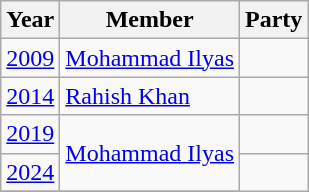<table class="wikitable sortable">
<tr>
<th>Year</th>
<th>Member</th>
<th colspan=3>Party</th>
</tr>
<tr>
<td><a href='#'>2009</a></td>
<td><a href='#'>Mohammad Ilyas</a></td>
<td></td>
</tr>
<tr>
<td><a href='#'>2014</a></td>
<td><a href='#'>Rahish Khan</a></td>
<td></td>
</tr>
<tr>
<td><a href='#'>2019</a></td>
<td rowspan=2><a href='#'>Mohammad Ilyas</a></td>
<td></td>
</tr>
<tr>
<td><a href='#'>2024</a></td>
</tr>
<tr>
</tr>
</table>
